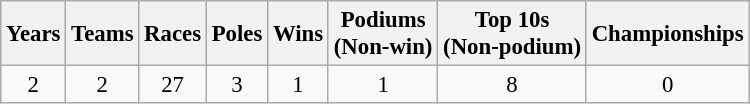<table class="wikitable" style="text-align:center; font-size:95%">
<tr>
<th>Years</th>
<th>Teams</th>
<th>Races</th>
<th>Poles</th>
<th>Wins</th>
<th>Podiums<br>(Non-win)</th>
<th>Top 10s<br>(Non-podium)</th>
<th>Championships</th>
</tr>
<tr>
<td>2</td>
<td>2</td>
<td>27</td>
<td>3</td>
<td>1</td>
<td>1</td>
<td>8</td>
<td>0</td>
</tr>
</table>
